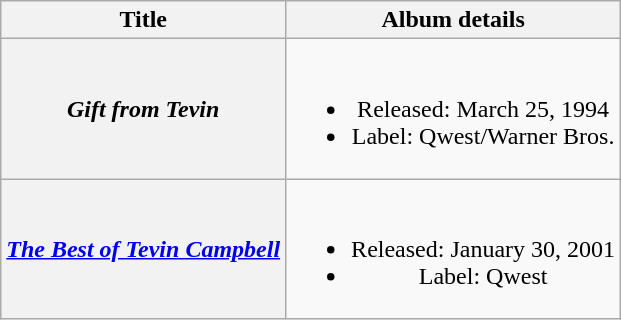<table class="wikitable plainrowheaders" style="text-align:center;">
<tr>
<th scope="col" rowspan="1">Title</th>
<th scope="col" rowspan="1">Album details</th>
</tr>
<tr>
<th scope="row"><em>Gift from Tevin</em></th>
<td><br><ul><li>Released: March 25, 1994</li><li>Label: Qwest/Warner Bros.</li></ul></td>
</tr>
<tr>
<th scope="row"><em><a href='#'>The Best of Tevin Campbell</a></em></th>
<td><br><ul><li>Released: January 30, 2001</li><li>Label: Qwest</li></ul></td>
</tr>
</table>
